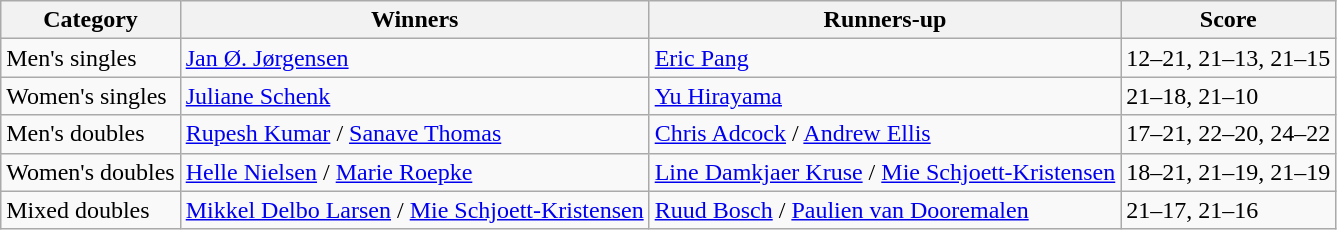<table class=wikitable style="white-space:nowrap;">
<tr>
<th>Category</th>
<th>Winners</th>
<th>Runners-up</th>
<th>Score</th>
</tr>
<tr>
<td>Men's singles</td>
<td> <a href='#'>Jan Ø. Jørgensen</a></td>
<td> <a href='#'>Eric Pang</a></td>
<td>12–21, 21–13, 21–15</td>
</tr>
<tr>
<td>Women's singles</td>
<td> <a href='#'>Juliane Schenk</a></td>
<td> <a href='#'>Yu Hirayama</a></td>
<td>21–18, 21–10</td>
</tr>
<tr>
<td>Men's doubles</td>
<td> <a href='#'>Rupesh Kumar</a> / <a href='#'>Sanave Thomas</a></td>
<td> <a href='#'>Chris Adcock</a> / <a href='#'>Andrew Ellis</a></td>
<td>17–21, 22–20, 24–22</td>
</tr>
<tr>
<td>Women's doubles</td>
<td> <a href='#'>Helle Nielsen</a> / <a href='#'>Marie Roepke</a></td>
<td> <a href='#'>Line Damkjaer Kruse</a> / <a href='#'>Mie Schjoett-Kristensen</a></td>
<td>18–21, 21–19, 21–19</td>
</tr>
<tr>
<td>Mixed doubles</td>
<td> <a href='#'>Mikkel Delbo Larsen</a> / <a href='#'>Mie Schjoett-Kristensen</a></td>
<td> <a href='#'>Ruud Bosch</a> / <a href='#'>Paulien van Dooremalen</a></td>
<td>21–17, 21–16</td>
</tr>
</table>
